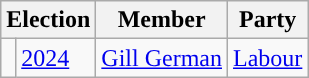<table class="wikitable">
<tr>
<th colspan="2">Election</th>
<th>Member</th>
<th>Party</th>
</tr>
<tr>
<td style="color:inherit;background-color: "></td>
<td><a href='#'>2024</a></td>
<td><a href='#'>Gill German</a></td>
<td><a href='#'>Labour</a></td>
</tr>
</table>
